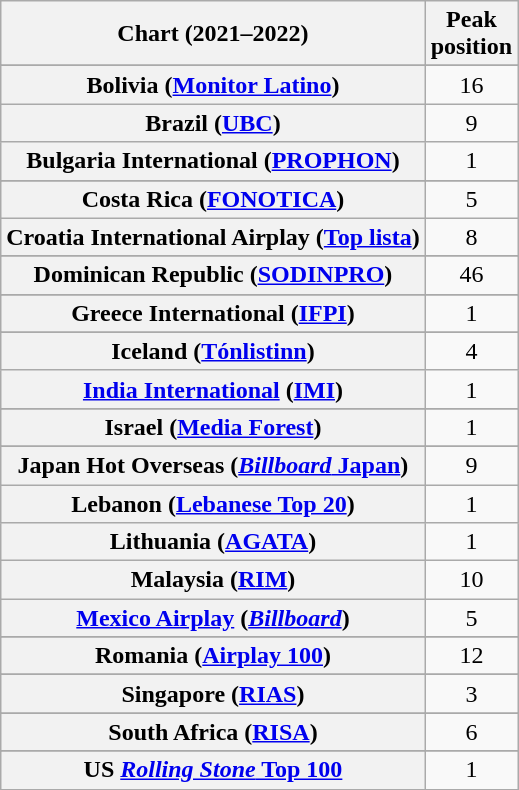<table class="wikitable sortable plainrowheaders" style="text-align:center;">
<tr>
<th scope="col">Chart (2021–2022)</th>
<th scope="col">Peak<br>position</th>
</tr>
<tr>
</tr>
<tr>
</tr>
<tr>
</tr>
<tr>
</tr>
<tr>
</tr>
<tr>
<th scope="row">Bolivia (<a href='#'>Monitor Latino</a>)</th>
<td>16</td>
</tr>
<tr>
<th scope="row">Brazil (<a href='#'>UBC</a>)</th>
<td>9</td>
</tr>
<tr>
<th scope="row">Bulgaria International (<a href='#'>PROPHON</a>)</th>
<td>1</td>
</tr>
<tr>
</tr>
<tr>
</tr>
<tr>
</tr>
<tr>
</tr>
<tr>
<th scope="row">Costa Rica (<a href='#'>FONOTICA</a>)</th>
<td>5</td>
</tr>
<tr>
<th scope="row">Croatia International Airplay (<a href='#'>Top lista</a>)</th>
<td>8</td>
</tr>
<tr>
</tr>
<tr>
</tr>
<tr>
</tr>
<tr>
<th scope="row">Dominican Republic (<a href='#'>SODINPRO</a>)</th>
<td>46</td>
</tr>
<tr>
</tr>
<tr>
</tr>
<tr>
</tr>
<tr>
</tr>
<tr>
</tr>
<tr>
<th scope="row">Greece International (<a href='#'>IFPI</a>)</th>
<td>1</td>
</tr>
<tr>
</tr>
<tr>
</tr>
<tr>
</tr>
<tr>
<th scope="row">Iceland (<a href='#'>Tónlistinn</a>)</th>
<td>4</td>
</tr>
<tr>
<th scope="row"><a href='#'>India International</a> (<a href='#'>IMI</a>)</th>
<td>1</td>
</tr>
<tr>
</tr>
<tr>
<th scope="row">Israel (<a href='#'>Media Forest</a>)</th>
<td>1</td>
</tr>
<tr>
</tr>
<tr>
<th scope="row">Japan Hot Overseas (<a href='#'><em>Billboard</em> Japan</a>)</th>
<td>9</td>
</tr>
<tr>
<th scope="row">Lebanon (<a href='#'>Lebanese Top 20</a>)</th>
<td>1</td>
</tr>
<tr>
<th scope="row">Lithuania (<a href='#'>AGATA</a>)</th>
<td>1</td>
</tr>
<tr>
<th scope="row">Malaysia (<a href='#'>RIM</a>)</th>
<td>10</td>
</tr>
<tr>
<th scope="row"><a href='#'>Mexico Airplay</a> (<em><a href='#'>Billboard</a></em>)</th>
<td>5</td>
</tr>
<tr>
</tr>
<tr>
</tr>
<tr>
</tr>
<tr>
</tr>
<tr>
</tr>
<tr>
</tr>
<tr>
<th scope="row">Romania (<a href='#'>Airplay 100</a>)</th>
<td>12</td>
</tr>
<tr>
</tr>
<tr>
<th scope="row">Singapore (<a href='#'>RIAS</a>)</th>
<td>3</td>
</tr>
<tr>
</tr>
<tr>
</tr>
<tr>
<th scope="row">South Africa (<a href='#'>RISA</a>)</th>
<td>6</td>
</tr>
<tr>
</tr>
<tr>
</tr>
<tr>
</tr>
<tr>
</tr>
<tr>
</tr>
<tr>
</tr>
<tr>
</tr>
<tr>
</tr>
<tr>
</tr>
<tr>
<th scope="row">US <a href='#'><em>Rolling Stone</em> Top 100</a></th>
<td>1</td>
</tr>
</table>
